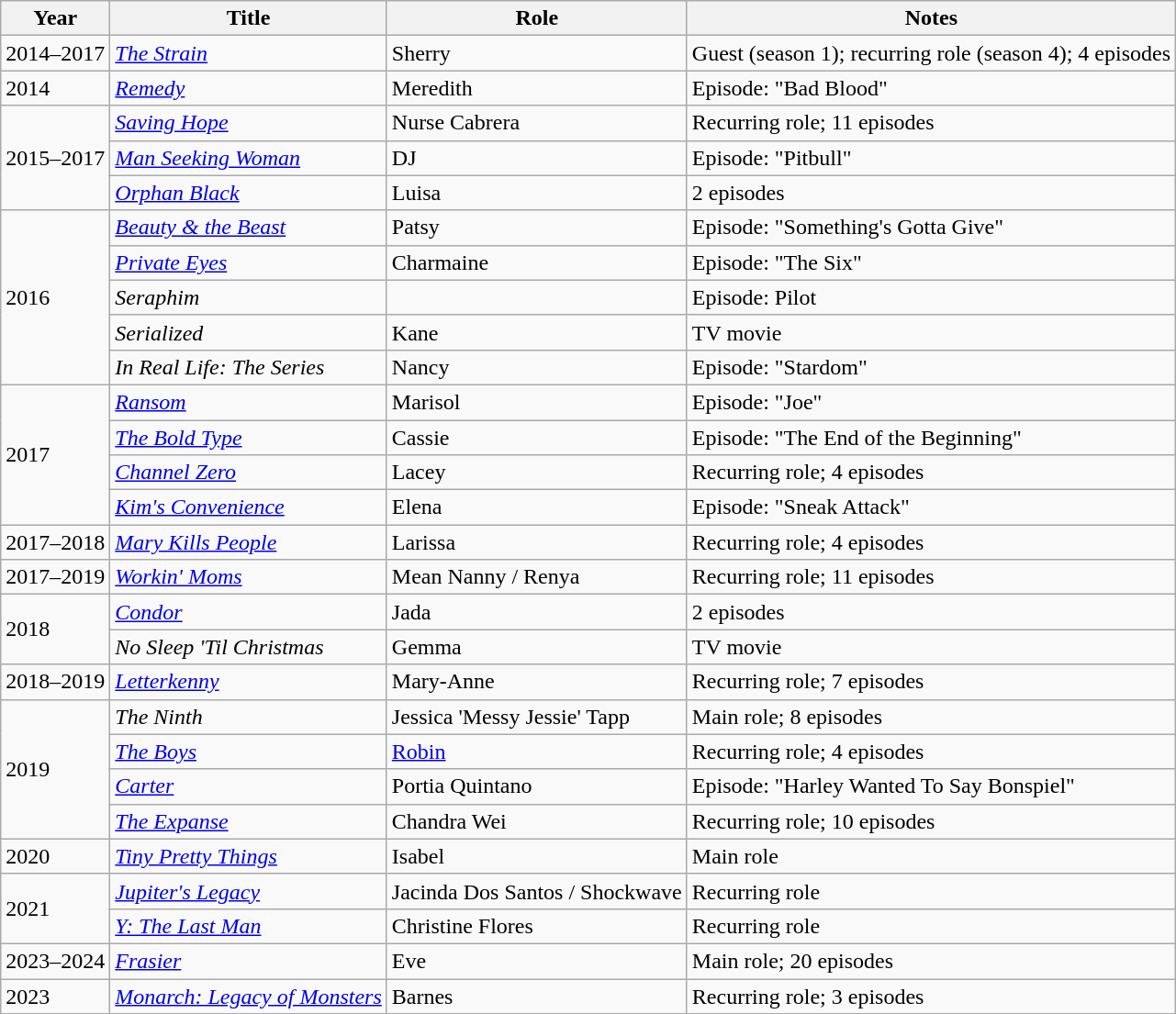<table class="wikitable sortable">
<tr>
<th>Year</th>
<th>Title</th>
<th>Role</th>
<th class="unsortable">Notes</th>
</tr>
<tr>
<td>2014–2017</td>
<td data-sort-value="Strain, The"><em><a href='#'>The Strain</a></em></td>
<td>Sherry</td>
<td>Guest (season 1); recurring role (season 4); 4 episodes</td>
</tr>
<tr>
<td>2014</td>
<td><em><a href='#'>Remedy</a></em></td>
<td>Meredith</td>
<td>Episode: "Bad Blood"</td>
</tr>
<tr>
<td rowspan="3">2015–2017</td>
<td><em><a href='#'>Saving Hope</a></em></td>
<td>Nurse Cabrera</td>
<td>Recurring role; 11 episodes</td>
</tr>
<tr>
<td><em><a href='#'>Man Seeking Woman</a></em></td>
<td>DJ</td>
<td>Episode: "Pitbull"</td>
</tr>
<tr>
<td><em><a href='#'>Orphan Black</a></em></td>
<td>Luisa</td>
<td>2 episodes</td>
</tr>
<tr>
<td rowspan="5">2016</td>
<td><em><a href='#'>Beauty & the Beast</a></em></td>
<td>Patsy</td>
<td>Episode: "Something's Gotta Give"</td>
</tr>
<tr>
<td><em><a href='#'>Private Eyes</a></em></td>
<td>Charmaine</td>
<td>Episode: "The Six"</td>
</tr>
<tr>
<td><em>Seraphim</em></td>
<td></td>
<td>Episode: Pilot</td>
</tr>
<tr>
<td><em>Serialized</em></td>
<td>Kane</td>
<td>TV movie</td>
</tr>
<tr>
<td><em>In Real Life: The Series</em></td>
<td>Nancy</td>
<td>Episode: "Stardom"</td>
</tr>
<tr>
<td rowspan="4">2017</td>
<td><em><a href='#'>Ransom</a></em></td>
<td>Marisol</td>
<td>Episode: "Joe"</td>
</tr>
<tr>
<td data-sort-value="Bold Type, The"><em><a href='#'>The Bold Type</a></em></td>
<td>Cassie</td>
<td>Episode: "The End of the Beginning"</td>
</tr>
<tr>
<td><em><a href='#'>Channel Zero</a></em></td>
<td>Lacey</td>
<td>Recurring role; 4 episodes</td>
</tr>
<tr>
<td><em><a href='#'>Kim's Convenience</a></em></td>
<td>Elena</td>
<td>Episode: "Sneak Attack"</td>
</tr>
<tr>
<td>2017–2018</td>
<td><em><a href='#'>Mary Kills People</a></em></td>
<td>Larissa</td>
<td>Recurring role; 4 episodes</td>
</tr>
<tr>
<td>2017–2019</td>
<td><em><a href='#'>Workin' Moms</a></em></td>
<td>Mean Nanny / Renya</td>
<td>Recurring role; 11 episodes</td>
</tr>
<tr>
<td rowspan="2">2018</td>
<td><em><a href='#'>Condor</a></em></td>
<td>Jada</td>
<td>2 episodes</td>
</tr>
<tr>
<td><em>No Sleep 'Til Christmas</em></td>
<td>Gemma</td>
<td>TV movie</td>
</tr>
<tr>
<td>2018–2019</td>
<td><em><a href='#'>Letterkenny</a></em></td>
<td>Mary-Anne</td>
<td>Recurring role; 7 episodes</td>
</tr>
<tr>
<td rowspan="4">2019</td>
<td data-sort-value="Ninth, The"><em>The Ninth</em></td>
<td>Jessica 'Messy Jessie' Tapp</td>
<td>Main role; 8 episodes</td>
</tr>
<tr>
<td data-sort-value="Boys, The"><em><a href='#'>The Boys</a></em></td>
<td><a href='#'>Robin</a></td>
<td>Recurring role; 4 episodes</td>
</tr>
<tr>
<td><em><a href='#'>Carter</a></em></td>
<td>Portia Quintano</td>
<td>Episode: "Harley Wanted To Say Bonspiel"</td>
</tr>
<tr>
<td data-sort-value="Expanse, The"><em><a href='#'>The Expanse</a></em></td>
<td>Chandra Wei</td>
<td>Recurring role; 10 episodes</td>
</tr>
<tr>
<td>2020</td>
<td><em><a href='#'>Tiny Pretty Things</a></em></td>
<td>Isabel</td>
<td>Main role</td>
</tr>
<tr>
<td rowspan="2">2021</td>
<td><em><a href='#'>Jupiter's Legacy</a></em></td>
<td>Jacinda Dos Santos / Shockwave</td>
<td>Recurring role</td>
</tr>
<tr>
<td><em><a href='#'>Y: The Last Man</a></em></td>
<td>Christine Flores</td>
<td>Recurring role</td>
</tr>
<tr>
<td>2023–2024</td>
<td><em><a href='#'>Frasier</a></em></td>
<td>Eve</td>
<td>Main role; 20 episodes</td>
</tr>
<tr>
<td>2023</td>
<td><em><a href='#'>Monarch: Legacy of Monsters</a></em></td>
<td>Barnes</td>
<td>Recurring role; 3 episodes</td>
</tr>
<tr>
</tr>
</table>
